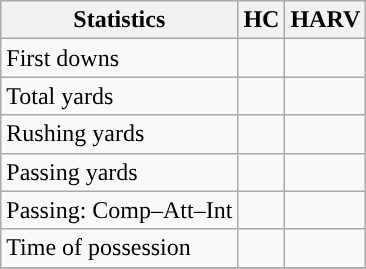<table class="wikitable" style="float: left;">
<tr>
<th>Statistics</th>
<th>HC</th>
<th>HARV</th>
</tr>
<tr>
<td>First downs</td>
<td></td>
<td></td>
</tr>
<tr>
<td>Total yards</td>
<td></td>
<td></td>
</tr>
<tr>
<td>Rushing yards</td>
<td></td>
<td></td>
</tr>
<tr>
<td>Passing yards</td>
<td></td>
<td></td>
</tr>
<tr>
<td>Passing: Comp–Att–Int</td>
<td></td>
<td></td>
</tr>
<tr>
<td>Time of possession</td>
<td></td>
<td></td>
</tr>
<tr>
</tr>
</table>
